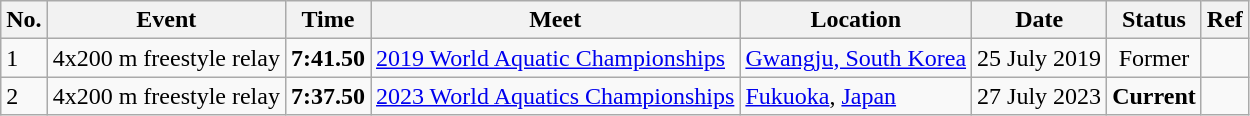<table class="wikitable sortable">
<tr>
<th>No.</th>
<th>Event</th>
<th>Time</th>
<th>Meet</th>
<th>Location</th>
<th>Date</th>
<th>Status</th>
<th>Ref</th>
</tr>
<tr>
<td>1</td>
<td>4x200 m freestyle relay</td>
<td align="center"><strong>7:41.50</strong></td>
<td><a href='#'>2019 World Aquatic Championships</a></td>
<td><a href='#'>Gwangju, South Korea</a></td>
<td align="center">25 July 2019</td>
<td align="center">Former</td>
<td align="center"></td>
</tr>
<tr>
<td>2</td>
<td>4x200 m freestyle relay</td>
<td align="center"><strong>7:37.50</strong></td>
<td><a href='#'>2023 World Aquatics Championships</a></td>
<td><a href='#'>Fukuoka</a>, <a href='#'>Japan</a></td>
<td align="center">27 July 2023</td>
<td align="center"><strong>Current</strong></td>
<td align="center"></td>
</tr>
</table>
